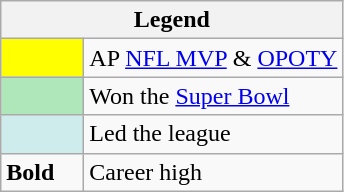<table class="wikitable mw-collapsible mw-collapsed">
<tr>
<th colspan="2">Legend</th>
</tr>
<tr>
<td style="background:#ffff00; width:3em;"></td>
<td>AP <a href='#'>NFL MVP</a> & <a href='#'>OPOTY</a></td>
</tr>
<tr>
<td style="background:#afe6ba; width:3em;"></td>
<td>Won the <a href='#'>Super Bowl</a></td>
</tr>
<tr>
<td style="background:#cfecec; width:3em;"></td>
<td>Led the league</td>
</tr>
<tr>
<td><strong>Bold</strong></td>
<td>Career high</td>
</tr>
</table>
